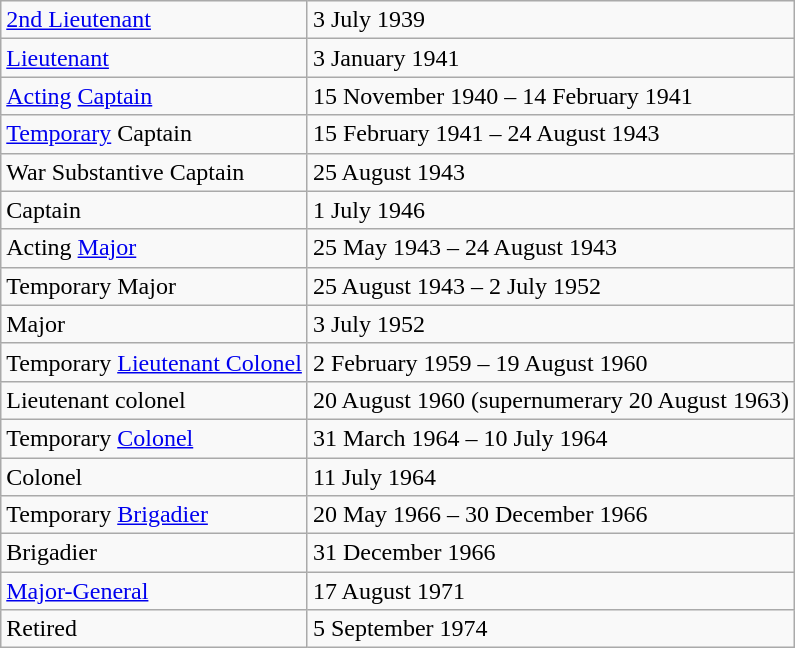<table class="wikitable">
<tr>
<td><a href='#'>2nd Lieutenant</a></td>
<td>3 July 1939</td>
</tr>
<tr>
<td><a href='#'>Lieutenant</a></td>
<td>3 January 1941</td>
</tr>
<tr>
<td><a href='#'>Acting</a> <a href='#'>Captain</a></td>
<td>15 November 1940 – 14 February 1941</td>
</tr>
<tr>
<td><a href='#'>Temporary</a> Captain</td>
<td>15 February 1941 – 24 August 1943</td>
</tr>
<tr>
<td>War Substantive Captain</td>
<td>25 August 1943</td>
</tr>
<tr>
<td>Captain</td>
<td>1 July 1946</td>
</tr>
<tr>
<td>Acting <a href='#'>Major</a></td>
<td>25 May 1943 – 24 August 1943</td>
</tr>
<tr>
<td>Temporary Major</td>
<td>25 August 1943 – 2 July 1952</td>
</tr>
<tr>
<td>Major</td>
<td>3 July 1952</td>
</tr>
<tr>
<td>Temporary <a href='#'>Lieutenant Colonel</a></td>
<td>2 February 1959 – 19 August 1960</td>
</tr>
<tr>
<td>Lieutenant colonel</td>
<td>20 August 1960 (supernumerary 20 August 1963)</td>
</tr>
<tr>
<td>Temporary <a href='#'>Colonel</a></td>
<td>31 March 1964 – 10 July 1964</td>
</tr>
<tr>
<td>Colonel</td>
<td>11 July 1964</td>
</tr>
<tr>
<td>Temporary <a href='#'>Brigadier</a></td>
<td>20 May 1966 – 30 December 1966</td>
</tr>
<tr>
<td>Brigadier</td>
<td>31 December 1966</td>
</tr>
<tr>
<td><a href='#'>Major-General</a></td>
<td>17 August 1971</td>
</tr>
<tr>
<td>Retired</td>
<td>5 September 1974</td>
</tr>
</table>
